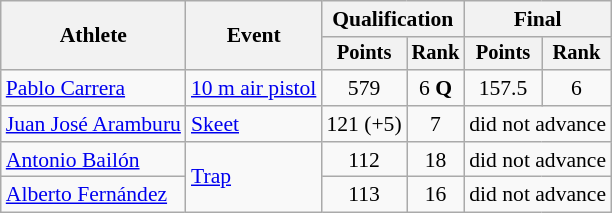<table class="wikitable" style="font-size:90%">
<tr>
<th rowspan="2">Athlete</th>
<th rowspan="2">Event</th>
<th colspan=2>Qualification</th>
<th colspan=2>Final</th>
</tr>
<tr style="font-size:95%">
<th>Points</th>
<th>Rank</th>
<th>Points</th>
<th>Rank</th>
</tr>
<tr align=center>
<td align=left><a href='#'>Pablo Carrera</a></td>
<td align=left><a href='#'>10 m air pistol</a></td>
<td>579</td>
<td>6 <strong>Q</strong></td>
<td>157.5</td>
<td>6</td>
</tr>
<tr align=center>
<td align=left><a href='#'>Juan José Aramburu</a></td>
<td align=left><a href='#'>Skeet</a></td>
<td>121 (+5)</td>
<td>7</td>
<td colspan=2>did not advance</td>
</tr>
<tr align=center>
<td align=left><a href='#'>Antonio Bailón</a></td>
<td align=left rowspan=2><a href='#'>Trap</a></td>
<td>112</td>
<td>18</td>
<td colspan=2>did not advance</td>
</tr>
<tr align=center>
<td align=left><a href='#'>Alberto Fernández</a></td>
<td>113</td>
<td>16</td>
<td colspan=2>did not advance</td>
</tr>
</table>
